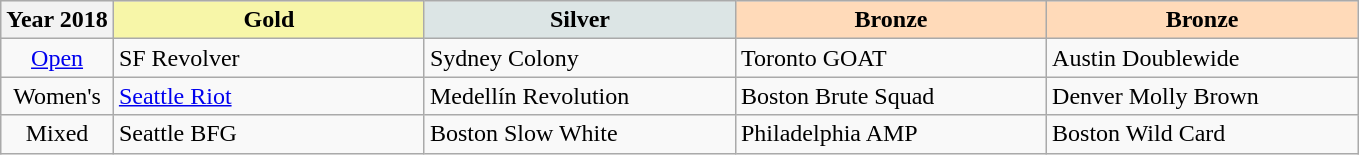<table class="wikitable sortable">
<tr bgcolor="#efefef" align="left">
<th>Year 2018</th>
<th style="background-color: #F7F6A8;" width="200"> Gold</th>
<th style="background-color: #DCE5E5;" width="200"> Silver</th>
<th style="background-color: #FFDAB9;" width="200"> Bronze</th>
<th style="background-color: #FFDAB9;" width="200"> Bronze</th>
</tr>
<tr>
<td align="center"><a href='#'>Open</a></td>
<td>SF Revolver </td>
<td>Sydney Colony </td>
<td>Toronto GOAT </td>
<td>Austin Doublewide </td>
</tr>
<tr>
<td align="center">Women's</td>
<td><a href='#'>Seattle Riot</a> </td>
<td>Medellín Revolution </td>
<td>Boston Brute Squad </td>
<td>Denver Molly Brown </td>
</tr>
<tr>
<td align="center">Mixed</td>
<td>Seattle BFG </td>
<td>Boston Slow White </td>
<td>Philadelphia AMP </td>
<td>Boston Wild Card </td>
</tr>
</table>
